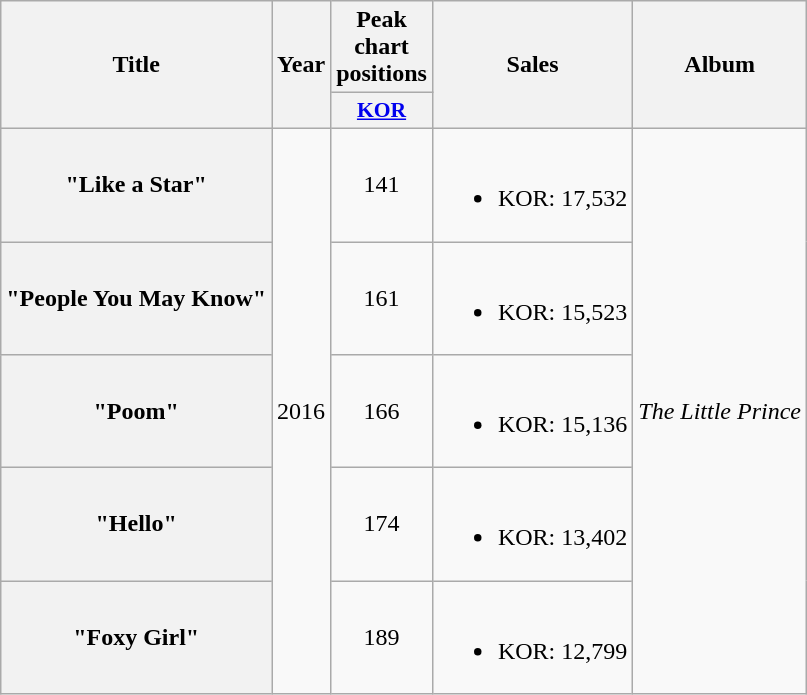<table class="wikitable plainrowheaders" style="text-align:center;">
<tr>
<th scope="col" rowspan="2">Title</th>
<th scope="col" rowspan="2">Year</th>
<th scope="col">Peak chart positions</th>
<th scope="col" rowspan="2">Sales<br></th>
<th scope="col" rowspan="2">Album</th>
</tr>
<tr>
<th style="width:3em;font-size:90%"><a href='#'>KOR</a><br></th>
</tr>
<tr>
<th scope="row">"Like a Star"</th>
<td rowspan="5">2016</td>
<td>141</td>
<td><br><ul><li>KOR: 17,532</li></ul></td>
<td rowspan="5"><em>The Little Prince</em></td>
</tr>
<tr>
<th scope="row">"People You May Know"</th>
<td>161</td>
<td><br><ul><li>KOR: 15,523</li></ul></td>
</tr>
<tr>
<th scope="row">"Poom"</th>
<td>166</td>
<td><br><ul><li>KOR: 15,136</li></ul></td>
</tr>
<tr>
<th scope="row">"Hello"</th>
<td>174</td>
<td><br><ul><li>KOR: 13,402</li></ul></td>
</tr>
<tr>
<th scope="row">"Foxy Girl"</th>
<td>189</td>
<td><br><ul><li>KOR: 12,799</li></ul></td>
</tr>
</table>
